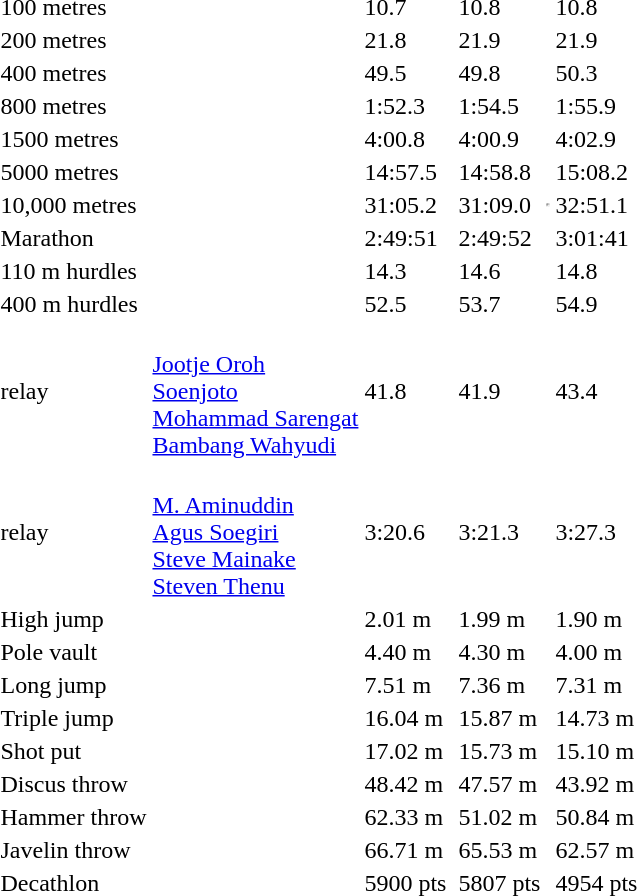<table>
<tr>
<td>100 metres</td>
<td></td>
<td>10.7</td>
<td></td>
<td>10.8</td>
<td></td>
<td>10.8</td>
</tr>
<tr>
<td>200 metres</td>
<td></td>
<td>21.8</td>
<td></td>
<td>21.9</td>
<td></td>
<td>21.9</td>
</tr>
<tr>
<td>400 metres</td>
<td></td>
<td>49.5</td>
<td></td>
<td>49.8</td>
<td></td>
<td>50.3</td>
</tr>
<tr>
<td>800 metres</td>
<td></td>
<td>1:52.3</td>
<td></td>
<td>1:54.5</td>
<td></td>
<td>1:55.9</td>
</tr>
<tr>
<td>1500 metres</td>
<td></td>
<td>4:00.8</td>
<td></td>
<td>4:00.9</td>
<td></td>
<td>4:02.9</td>
</tr>
<tr>
<td>5000 metres</td>
<td></td>
<td>14:57.5</td>
<td></td>
<td>14:58.8</td>
<td></td>
<td>15:08.2</td>
</tr>
<tr>
<td>10,000 metres</td>
<td></td>
<td>31:05.2</td>
<td></td>
<td>31:09.0</td>
<td><hr></td>
<td>32:51.1</td>
</tr>
<tr>
<td>Marathon</td>
<td></td>
<td>2:49:51</td>
<td></td>
<td>2:49:52</td>
<td></td>
<td>3:01:41</td>
</tr>
<tr>
<td>110 m hurdles</td>
<td></td>
<td>14.3</td>
<td></td>
<td>14.6</td>
<td></td>
<td>14.8</td>
</tr>
<tr>
<td>400 m hurdles</td>
<td></td>
<td>52.5</td>
<td></td>
<td>53.7</td>
<td></td>
<td>54.9</td>
</tr>
<tr>
<td> relay</td>
<td><br><a href='#'>Jootje Oroh</a><br><a href='#'>Soenjoto</a><br><a href='#'>Mohammad Sarengat</a><br><a href='#'>Bambang Wahyudi</a></td>
<td>41.8</td>
<td></td>
<td>41.9</td>
<td></td>
<td>43.4</td>
</tr>
<tr>
<td> relay</td>
<td><br><a href='#'>M. Aminuddin</a><br><a href='#'>Agus Soegiri</a><br><a href='#'>Steve Mainake</a><br><a href='#'>Steven Thenu</a></td>
<td>3:20.6</td>
<td></td>
<td>3:21.3</td>
<td></td>
<td>3:27.3</td>
</tr>
<tr>
<td>High jump</td>
<td></td>
<td>2.01 m</td>
<td></td>
<td>1.99 m</td>
<td></td>
<td>1.90 m</td>
</tr>
<tr>
<td>Pole vault</td>
<td></td>
<td>4.40 m</td>
<td></td>
<td>4.30 m</td>
<td></td>
<td>4.00 m</td>
</tr>
<tr>
<td>Long jump</td>
<td></td>
<td>7.51 m</td>
<td></td>
<td>7.36 m</td>
<td></td>
<td>7.31 m</td>
</tr>
<tr>
<td>Triple jump</td>
<td></td>
<td>16.04 m</td>
<td></td>
<td>15.87 m</td>
<td></td>
<td>14.73 m</td>
</tr>
<tr>
<td>Shot put</td>
<td></td>
<td>17.02 m</td>
<td></td>
<td>15.73 m</td>
<td></td>
<td>15.10 m</td>
</tr>
<tr>
<td>Discus throw</td>
<td></td>
<td>48.42 m</td>
<td></td>
<td>47.57 m</td>
<td></td>
<td>43.92 m</td>
</tr>
<tr>
<td>Hammer throw</td>
<td></td>
<td>62.33 m</td>
<td></td>
<td>51.02 m</td>
<td></td>
<td>50.84 m</td>
</tr>
<tr>
<td>Javelin throw</td>
<td></td>
<td>66.71 m</td>
<td></td>
<td>65.53 m</td>
<td></td>
<td>62.57 m</td>
</tr>
<tr>
<td>Decathlon</td>
<td></td>
<td>5900 pts</td>
<td></td>
<td>5807 pts</td>
<td></td>
<td>4954 pts</td>
</tr>
</table>
